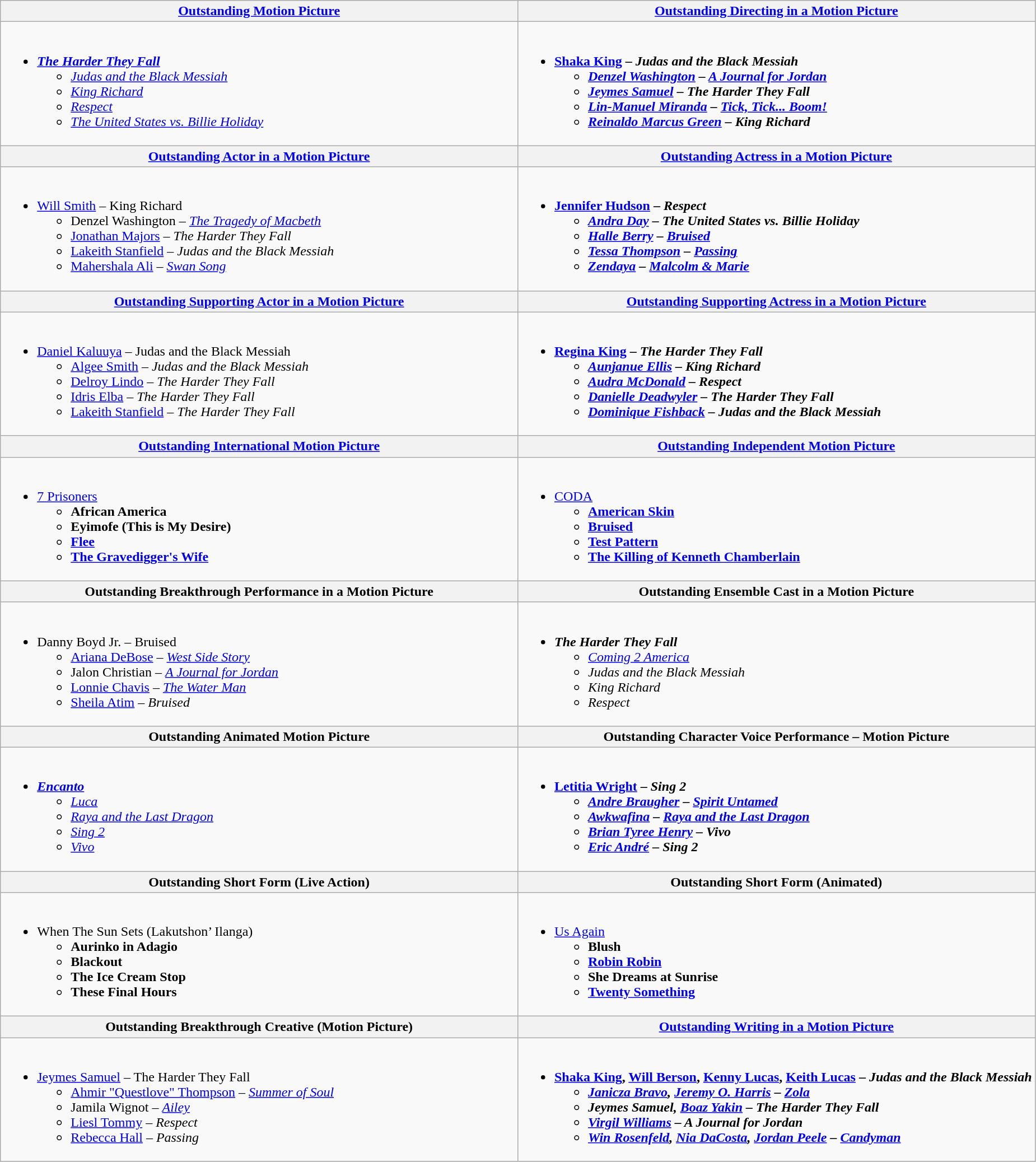<table class="wikitable">
<tr>
<th style="width=50%"><a href='#'>Outstanding Motion Picture</a></th>
<th style="width=50%"><a href='#'>Outstanding Directing in a Motion Picture</a></th>
</tr>
<tr>
<td valign="top" width="50%"><br><ul><li><strong><em><a href='#'>The Harder They Fall</a></em></strong><ul><li><em><a href='#'>Judas and the Black Messiah</a></em></li><li><em><a href='#'>King Richard</a></em></li><li><em><a href='#'>Respect</a></em></li><li><em><a href='#'>The United States vs. Billie Holiday</a></em></li></ul></li></ul></td>
<td valign="top" width="50%"><br><ul><li><strong><a href='#'>Shaka King</a> – <em>Judas and the Black Messiah<strong><em><ul><li><a href='#'>Denzel Washington</a> – </em><a href='#'>A Journal for Jordan</a><em></li><li><a href='#'>Jeymes Samuel</a> – </em>The Harder They Fall<em></li><li><a href='#'>Lin-Manuel Miranda</a> – </em><a href='#'>Tick, Tick... Boom!</a><em></li><li><a href='#'>Reinaldo Marcus Green</a> – </em>King Richard<em></li></ul></li></ul></td>
</tr>
<tr>
<th style="width=50%"><a href='#'>Outstanding Actor in a Motion Picture</a></th>
<th style="width=50%"><a href='#'>Outstanding Actress in a Motion Picture</a></th>
</tr>
<tr>
<td valign="top" width="50%"><br><ul><li></strong><a href='#'>Will Smith</a> – </em>King Richard</em></strong><ul><li>Denzel Washington – <em><a href='#'>The Tragedy of Macbeth</a></em></li><li><a href='#'>Jonathan Majors</a> – <em>The Harder They Fall</em></li><li><a href='#'>Lakeith Stanfield</a> – <em>Judas and the Black Messiah</em></li><li><a href='#'>Mahershala Ali</a> – <em><a href='#'>Swan Song</a></em></li></ul></li></ul></td>
<td valign="top" width="50%"><br><ul><li><strong><a href='#'>Jennifer Hudson</a> – <em>Respect<strong><em><ul><li><a href='#'>Andra Day</a> – </em>The United States vs. Billie Holiday<em></li><li><a href='#'>Halle Berry</a> – </em><a href='#'>Bruised</a><em></li><li><a href='#'>Tessa Thompson</a> – </em><a href='#'>Passing</a><em></li><li><a href='#'>Zendaya</a> – </em><a href='#'>Malcolm & Marie</a><em></li></ul></li></ul></td>
</tr>
<tr>
<th style="width=50%"><a href='#'>Outstanding Supporting Actor in a Motion Picture</a></th>
<th style="width=50%"><a href='#'>Outstanding Supporting Actress in a Motion Picture</a></th>
</tr>
<tr>
<td valign="top" width="50%"><br><ul><li></strong><a href='#'>Daniel Kaluuya</a> – </em>Judas and the Black Messiah</em></strong><ul><li><a href='#'>Algee Smith</a> – <em>Judas and the Black Messiah</em></li><li><a href='#'>Delroy Lindo</a> – <em>The Harder They Fall</em></li><li><a href='#'>Idris Elba</a> – <em>The Harder They Fall</em></li><li><a href='#'>Lakeith Stanfield</a> – <em>The Harder They Fall</em></li></ul></li></ul></td>
<td valign="top" width="50%"><br><ul><li><strong><a href='#'>Regina King</a> – <em>The Harder They Fall<strong><em><ul><li><a href='#'>Aunjanue Ellis</a> – </em>King Richard<em></li><li><a href='#'>Audra McDonald</a> – </em>Respect<em></li><li><a href='#'>Danielle Deadwyler</a> – </em>The Harder They Fall<em></li><li><a href='#'>Dominique Fishback</a> – </em>Judas and the Black Messiah<em></li></ul></li></ul></td>
</tr>
<tr>
<th style="width=50%"><a href='#'>Outstanding International Motion Picture</a></th>
<th style="width=50%"><a href='#'>Outstanding Independent Motion Picture</a></th>
</tr>
<tr>
<td valign="top" width="50%"><br><ul><li></em></strong><a href='#'>7 Prisoners</a><strong><em><ul><li></em>African America<em></li><li></em>Eyimofe (This is My Desire)<em></li><li></em><a href='#'>Flee</a><em></li><li></em><a href='#'>The Gravedigger's Wife</a><em></li></ul></li></ul></td>
<td valign="top" width="50%"><br><ul><li></em></strong><a href='#'>CODA</a><strong><em><ul><li></em><a href='#'>American Skin</a><em></li><li></em><a href='#'>Bruised</a><em></li><li></em><a href='#'>Test Pattern</a><em></li><li></em><a href='#'>The Killing of Kenneth Chamberlain</a><em></li></ul></li></ul></td>
</tr>
<tr>
<th style="width=50%">Outstanding Breakthrough Performance in a Motion Picture</th>
<th style="width=50%">Outstanding Ensemble Cast in a Motion Picture</th>
</tr>
<tr>
<td valign="top" width="50%"><br><ul><li></strong>Danny Boyd Jr. – </em>Bruised</em></strong><ul><li><a href='#'>Ariana DeBose</a> – <em><a href='#'>West Side Story</a></em></li><li>Jalon Christian – <em><a href='#'>A Journal for Jordan</a></em></li><li><a href='#'>Lonnie Chavis</a> – <em><a href='#'>The Water Man</a></em></li><li><a href='#'>Sheila Atim</a> – <em>Bruised</em></li></ul></li></ul></td>
<td valign="top" width="50%"><br><ul><li><strong><em>The Harder They Fall</em></strong><ul><li><em><a href='#'>Coming 2 America</a></em></li><li><em>Judas and the Black Messiah</em></li><li><em>King Richard</em></li><li><em>Respect</em></li></ul></li></ul></td>
</tr>
<tr>
<th style="width=50%">Outstanding Animated Motion Picture</th>
<th style="width=50%">Outstanding Character Voice Performance – Motion Picture</th>
</tr>
<tr>
<td valign="top" width="50%"><br><ul><li><strong><em><a href='#'>Encanto</a></em></strong><ul><li><em><a href='#'>Luca</a></em></li><li><em><a href='#'>Raya and the Last Dragon</a></em></li><li><em><a href='#'>Sing 2</a></em></li><li><em><a href='#'>Vivo</a></em></li></ul></li></ul></td>
<td valign="top" width="50%"><br><ul><li><strong><a href='#'>Letitia Wright</a> – <em>Sing 2<strong><em><ul><li><a href='#'>Andre Braugher</a> – </em><a href='#'>Spirit Untamed</a><em></li><li><a href='#'>Awkwafina</a> – </em><a href='#'>Raya and the Last Dragon</a><em></li><li><a href='#'>Brian Tyree Henry</a> – </em>Vivo<em></li><li><a href='#'>Eric André</a> – </em>Sing 2<em></li></ul></li></ul></td>
</tr>
<tr>
<th style="width=50%">Outstanding Short Form (Live Action)</th>
<th style="width=50%">Outstanding Short Form (Animated)</th>
</tr>
<tr>
<td valign="top" width="50%"><br><ul><li></em></strong>When The Sun Sets (Lakutshon’ Ilanga)<strong><em><ul><li></em>Aurinko in Adagio<em></li><li></em>Blackout<em></li><li></em>The Ice Cream Stop<em></li><li></em>These Final Hours<em></li></ul></li></ul></td>
<td valign="top" width="50%"><br><ul><li></em></strong><a href='#'>Us Again</a><strong><em><ul><li></em>Blush<em></li><li></em><a href='#'>Robin Robin</a><em></li><li></em>She Dreams at Sunrise<em></li><li></em><a href='#'>Twenty Something</a><em></li></ul></li></ul></td>
</tr>
<tr>
<th style="width=50%">Outstanding Breakthrough Creative (Motion Picture)</th>
<th style="width=50%"><a href='#'>Outstanding Writing in a Motion Picture</a></th>
</tr>
<tr>
<td valign="top" width="50%"><br><ul><li></strong><a href='#'>Jeymes Samuel</a> – </em>The Harder They Fall</em></strong><ul><li><a href='#'>Ahmir "Questlove" Thompson</a> – <em><a href='#'>Summer of Soul</a></em></li><li>Jamila Wignot – <em><a href='#'>Ailey</a></em></li><li><a href='#'>Liesl Tommy</a> – <em>Respect</em></li><li><a href='#'>Rebecca Hall</a> – <em>Passing</em></li></ul></li></ul></td>
<td valign="top" width="50%"><br><ul><li><strong><a href='#'>Shaka King</a>, <a href='#'>Will Berson</a>, <a href='#'>Kenny Lucas</a>, <a href='#'>Keith Lucas</a> – <em>Judas and the Black Messiah<strong><em><ul><li><a href='#'>Janicza Bravo</a>, <a href='#'>Jeremy O. Harris</a> – </em><a href='#'>Zola</a><em></li><li>Jeymes Samuel, <a href='#'>Boaz Yakin</a> – </em>The Harder They Fall<em></li><li><a href='#'>Virgil Williams</a> – </em>A Journal for Jordan<em></li><li><a href='#'>Win Rosenfeld</a>, <a href='#'>Nia DaCosta</a>, <a href='#'>Jordan Peele</a> – </em><a href='#'>Candyman</a><em></li></ul></li></ul></td>
</tr>
</table>
